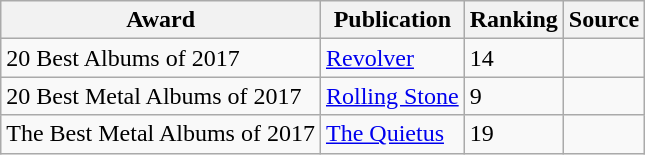<table class="wikitable sortable">
<tr>
<th>Award</th>
<th>Publication</th>
<th>Ranking</th>
<th>Source</th>
</tr>
<tr>
<td>20 Best Albums of 2017</td>
<td><a href='#'>Revolver</a></td>
<td>14</td>
<td></td>
</tr>
<tr>
<td>20 Best Metal Albums of 2017</td>
<td><a href='#'>Rolling Stone</a></td>
<td>9</td>
<td></td>
</tr>
<tr>
<td>The Best Metal Albums of 2017</td>
<td><a href='#'>The Quietus</a></td>
<td>19</td>
<td></td>
</tr>
</table>
